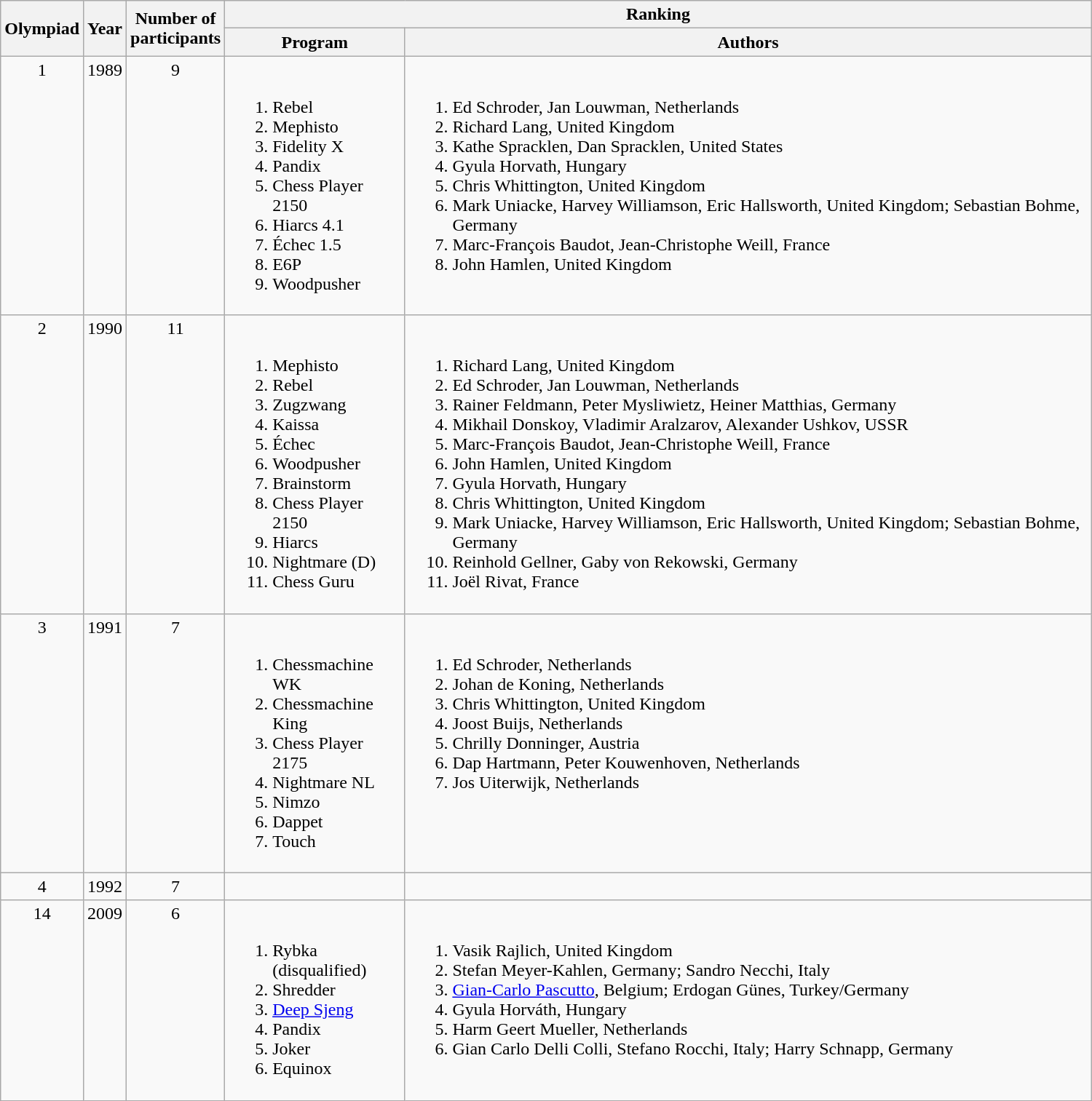<table class="wikitable" style="width: 1000px;">
<tr>
<th rowspan=2>Olympiad</th>
<th rowspan=2>Year</th>
<th rowspan=2>Number of<br>participants</th>
<th colspan=2>Ranking</th>
</tr>
<tr align="center">
<th>Program</th>
<th>Authors</th>
</tr>
<tr align="center" valign="top">
<td style="width: 60px;">1</td>
<td style="width: 30px;">1989</td>
<td style="width: 80px;">9</td>
<td style="width: 160px;" align="left"><br><ol><li>Rebel</li><li>Mephisto</li><li>Fidelity X</li><li>Pandix</li><li>Chess Player 2150</li><li>Hiarcs 4.1</li><li>Échec 1.5</li><li>E6P</li><li>Woodpusher</li></ol></td>
<td style="width: 670px;" align=left><br><ol><li>Ed Schroder, Jan Louwman, Netherlands</li><li>Richard Lang, United Kingdom</li><li>Kathe Spracklen, Dan Spracklen, United States</li><li>Gyula Horvath, Hungary</li><li>Chris Whittington, United Kingdom</li><li>Mark Uniacke, Harvey Williamson, Eric Hallsworth, United Kingdom; Sebastian Bohme, Germany</li><li>Marc-François Baudot, Jean-Christophe Weill, France</li><li>John Hamlen, United Kingdom</li></ol></td>
</tr>
<tr align="center" valign="top">
<td>2</td>
<td>1990</td>
<td>11</td>
<td align="left"><br><ol><li>Mephisto</li><li>Rebel</li><li>Zugzwang</li><li>Kaissa</li><li>Échec</li><li>Woodpusher</li><li>Brainstorm</li><li>Chess Player 2150</li><li>Hiarcs</li><li>Nightmare (D)</li><li>Chess Guru</li></ol></td>
<td align=left><br><ol><li>Richard Lang, United Kingdom</li><li>Ed Schroder, Jan Louwman, Netherlands</li><li>Rainer Feldmann, Peter Mysliwietz, Heiner Matthias, Germany</li><li>Mikhail Donskoy, Vladimir Aralzarov, Alexander Ushkov, USSR</li><li>Marc-François Baudot, Jean-Christophe Weill, France</li><li>John Hamlen, United Kingdom</li><li>Gyula Horvath, Hungary</li><li>Chris Whittington, United Kingdom</li><li>Mark Uniacke, Harvey Williamson, Eric Hallsworth, United Kingdom; Sebastian Bohme, Germany</li><li>Reinhold Gellner, Gaby von Rekowski, Germany</li><li>Joël Rivat, France</li></ol></td>
</tr>
<tr align="center" valign="top">
<td>3</td>
<td>1991</td>
<td>7</td>
<td align="left"><br><ol><li>Chessmachine WK</li><li>Chessmachine King</li><li>Chess Player 2175</li><li>Nightmare NL</li><li>Nimzo</li><li>Dappet</li><li>Touch</li></ol></td>
<td align=left><br><ol><li>Ed Schroder, Netherlands</li><li>Johan de Koning, Netherlands</li><li>Chris Whittington, United Kingdom</li><li>Joost Buijs, Netherlands</li><li>Chrilly Donninger, Austria</li><li>Dap Hartmann, Peter Kouwenhoven, Netherlands</li><li>Jos Uiterwijk, Netherlands</li></ol></td>
</tr>
<tr align="center" valign="top">
<td>4</td>
<td>1992</td>
<td>7</td>
<td align="left"></td>
<td align=left></td>
</tr>
<tr align="center" valign="top">
<td>14</td>
<td>2009</td>
<td>6</td>
<td align="left"><br><ol><li>Rybka (disqualified)</li><li>Shredder</li><li><a href='#'>Deep Sjeng</a></li><li>Pandix</li><li>Joker</li><li>Equinox</li></ol></td>
<td align=left><br><ol><li>Vasik Rajlich, United Kingdom</li><li>Stefan Meyer-Kahlen, Germany; Sandro Necchi, Italy</li><li><a href='#'>Gian-Carlo Pascutto</a>, Belgium; Erdogan Günes, Turkey/Germany</li><li>Gyula Horváth, Hungary</li><li>Harm Geert Mueller, Netherlands</li><li>Gian Carlo Delli Colli, Stefano Rocchi, Italy; Harry Schnapp, Germany</li></ol></td>
</tr>
</table>
